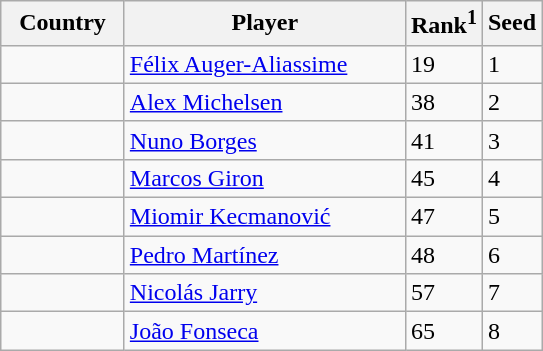<table class=wikitable>
<tr>
<th width="75">Country</th>
<th width="180">Player</th>
<th>Rank<sup>1</sup></th>
<th>Seed</th>
</tr>
<tr>
<td></td>
<td><a href='#'>Félix Auger-Aliassime</a></td>
<td>19</td>
<td>1</td>
</tr>
<tr>
<td></td>
<td><a href='#'>Alex Michelsen</a></td>
<td>38</td>
<td>2</td>
</tr>
<tr>
<td></td>
<td><a href='#'>Nuno Borges</a></td>
<td>41</td>
<td>3</td>
</tr>
<tr>
<td></td>
<td><a href='#'>Marcos Giron</a></td>
<td>45</td>
<td>4</td>
</tr>
<tr>
<td></td>
<td><a href='#'>Miomir Kecmanović</a></td>
<td>47</td>
<td>5</td>
</tr>
<tr>
<td></td>
<td><a href='#'>Pedro Martínez</a></td>
<td>48</td>
<td>6</td>
</tr>
<tr>
<td></td>
<td><a href='#'>Nicolás Jarry</a></td>
<td>57</td>
<td>7</td>
</tr>
<tr>
<td></td>
<td><a href='#'>João Fonseca</a></td>
<td>65</td>
<td>8</td>
</tr>
</table>
